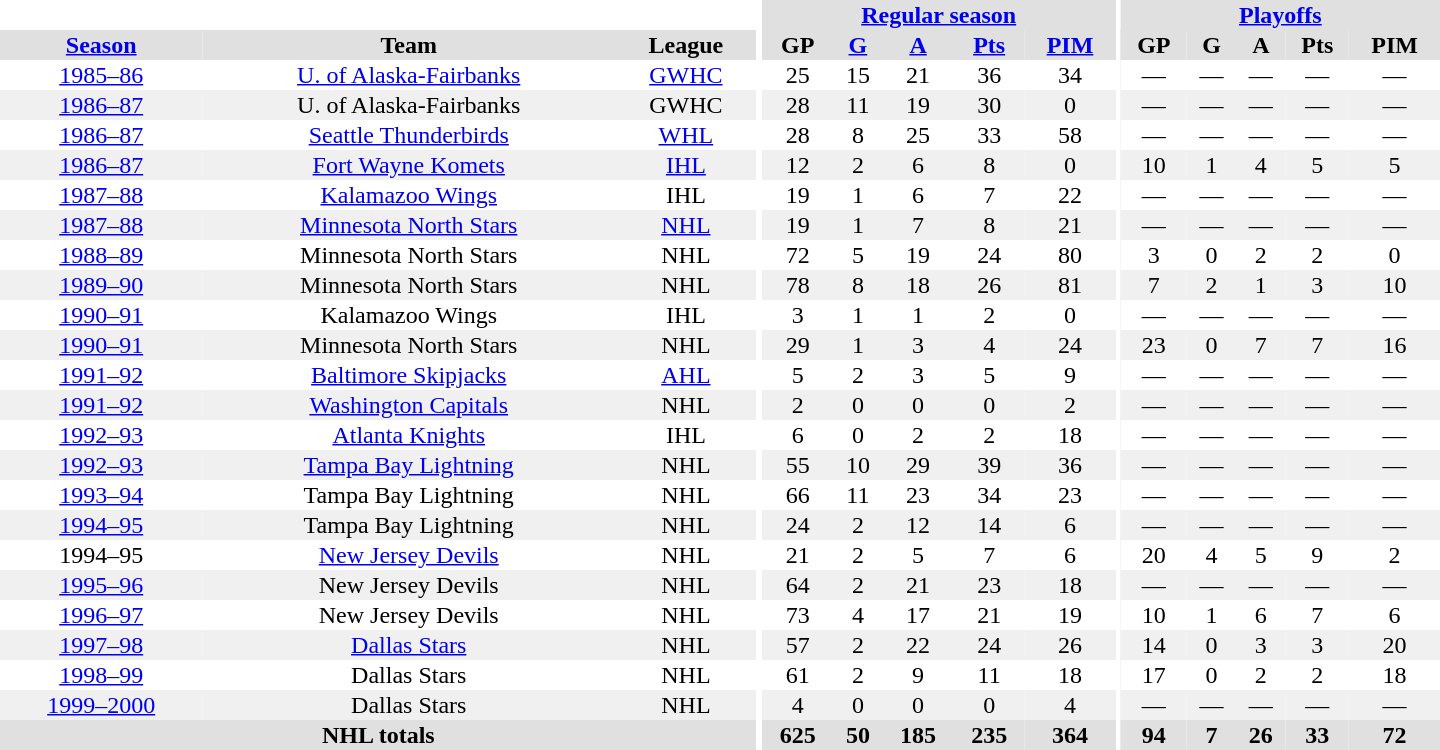<table border="0" cellpadding="1" cellspacing="0" style="text-align:center; width:60em">
<tr bgcolor="#e0e0e0">
<th colspan="3" bgcolor="#ffffff"></th>
<th rowspan="99" bgcolor="#ffffff"></th>
<th colspan="5"><a href='#'>Regular season</a></th>
<th rowspan="99" bgcolor="#ffffff"></th>
<th colspan="5"><a href='#'>Playoffs</a></th>
</tr>
<tr bgcolor="#e0e0e0">
<th><a href='#'>Season</a></th>
<th>Team</th>
<th>League</th>
<th>GP</th>
<th><a href='#'>G</a></th>
<th><a href='#'>A</a></th>
<th><a href='#'>Pts</a></th>
<th><a href='#'>PIM</a></th>
<th>GP</th>
<th>G</th>
<th>A</th>
<th>Pts</th>
<th>PIM</th>
</tr>
<tr>
<td><a href='#'>1985–86</a></td>
<td><a href='#'>U. of Alaska-Fairbanks</a></td>
<td><a href='#'>GWHC</a></td>
<td>25</td>
<td>15</td>
<td>21</td>
<td>36</td>
<td>34</td>
<td>—</td>
<td>—</td>
<td>—</td>
<td>—</td>
<td>—</td>
</tr>
<tr bgcolor="#f0f0f0">
<td><a href='#'>1986–87</a></td>
<td>U. of Alaska-Fairbanks</td>
<td>GWHC</td>
<td>28</td>
<td>11</td>
<td>19</td>
<td>30</td>
<td>0</td>
<td>—</td>
<td>—</td>
<td>—</td>
<td>—</td>
<td>—</td>
</tr>
<tr>
<td><a href='#'>1986–87</a></td>
<td><a href='#'>Seattle Thunderbirds</a></td>
<td><a href='#'>WHL</a></td>
<td>28</td>
<td>8</td>
<td>25</td>
<td>33</td>
<td>58</td>
<td>—</td>
<td>—</td>
<td>—</td>
<td>—</td>
<td>—</td>
</tr>
<tr bgcolor="#f0f0f0">
<td><a href='#'>1986–87</a></td>
<td><a href='#'>Fort Wayne Komets</a></td>
<td><a href='#'>IHL</a></td>
<td>12</td>
<td>2</td>
<td>6</td>
<td>8</td>
<td>0</td>
<td>10</td>
<td>1</td>
<td>4</td>
<td>5</td>
<td>5</td>
</tr>
<tr>
<td><a href='#'>1987–88</a></td>
<td><a href='#'>Kalamazoo Wings</a></td>
<td>IHL</td>
<td>19</td>
<td>1</td>
<td>6</td>
<td>7</td>
<td>22</td>
<td>—</td>
<td>—</td>
<td>—</td>
<td>—</td>
<td>—</td>
</tr>
<tr bgcolor="#f0f0f0">
<td><a href='#'>1987–88</a></td>
<td><a href='#'>Minnesota North Stars</a></td>
<td><a href='#'>NHL</a></td>
<td>19</td>
<td>1</td>
<td>7</td>
<td>8</td>
<td>21</td>
<td>—</td>
<td>—</td>
<td>—</td>
<td>—</td>
<td>—</td>
</tr>
<tr>
<td><a href='#'>1988–89</a></td>
<td>Minnesota North Stars</td>
<td>NHL</td>
<td>72</td>
<td>5</td>
<td>19</td>
<td>24</td>
<td>80</td>
<td>3</td>
<td>0</td>
<td>2</td>
<td>2</td>
<td>0</td>
</tr>
<tr bgcolor="#f0f0f0">
<td><a href='#'>1989–90</a></td>
<td>Minnesota North Stars</td>
<td>NHL</td>
<td>78</td>
<td>8</td>
<td>18</td>
<td>26</td>
<td>81</td>
<td>7</td>
<td>2</td>
<td>1</td>
<td>3</td>
<td>10</td>
</tr>
<tr>
<td><a href='#'>1990–91</a></td>
<td>Kalamazoo Wings</td>
<td>IHL</td>
<td>3</td>
<td>1</td>
<td>1</td>
<td>2</td>
<td>0</td>
<td>—</td>
<td>—</td>
<td>—</td>
<td>—</td>
<td>—</td>
</tr>
<tr bgcolor="#f0f0f0">
<td><a href='#'>1990–91</a></td>
<td>Minnesota North Stars</td>
<td>NHL</td>
<td>29</td>
<td>1</td>
<td>3</td>
<td>4</td>
<td>24</td>
<td>23</td>
<td>0</td>
<td>7</td>
<td>7</td>
<td>16</td>
</tr>
<tr>
<td><a href='#'>1991–92</a></td>
<td><a href='#'>Baltimore Skipjacks</a></td>
<td><a href='#'>AHL</a></td>
<td>5</td>
<td>2</td>
<td>3</td>
<td>5</td>
<td>9</td>
<td>—</td>
<td>—</td>
<td>—</td>
<td>—</td>
<td>—</td>
</tr>
<tr bgcolor="#f0f0f0">
<td><a href='#'>1991–92</a></td>
<td><a href='#'>Washington Capitals</a></td>
<td>NHL</td>
<td>2</td>
<td>0</td>
<td>0</td>
<td>0</td>
<td>2</td>
<td>—</td>
<td>—</td>
<td>—</td>
<td>—</td>
<td>—</td>
</tr>
<tr>
<td><a href='#'>1992–93</a></td>
<td><a href='#'>Atlanta Knights</a></td>
<td>IHL</td>
<td>6</td>
<td>0</td>
<td>2</td>
<td>2</td>
<td>18</td>
<td>—</td>
<td>—</td>
<td>—</td>
<td>—</td>
<td>—</td>
</tr>
<tr bgcolor="#f0f0f0">
<td><a href='#'>1992–93</a></td>
<td><a href='#'>Tampa Bay Lightning</a></td>
<td>NHL</td>
<td>55</td>
<td>10</td>
<td>29</td>
<td>39</td>
<td>36</td>
<td>—</td>
<td>—</td>
<td>—</td>
<td>—</td>
<td>—</td>
</tr>
<tr>
<td><a href='#'>1993–94</a></td>
<td>Tampa Bay Lightning</td>
<td>NHL</td>
<td>66</td>
<td>11</td>
<td>23</td>
<td>34</td>
<td>23</td>
<td>—</td>
<td>—</td>
<td>—</td>
<td>—</td>
<td>—</td>
</tr>
<tr bgcolor="#f0f0f0">
<td><a href='#'>1994–95</a></td>
<td>Tampa Bay Lightning</td>
<td>NHL</td>
<td>24</td>
<td>2</td>
<td>12</td>
<td>14</td>
<td>6</td>
<td>—</td>
<td>—</td>
<td>—</td>
<td>—</td>
<td>—</td>
</tr>
<tr>
<td>1994–95</td>
<td><a href='#'>New Jersey Devils</a></td>
<td>NHL</td>
<td>21</td>
<td>2</td>
<td>5</td>
<td>7</td>
<td>6</td>
<td>20</td>
<td>4</td>
<td>5</td>
<td>9</td>
<td>2</td>
</tr>
<tr bgcolor="#f0f0f0">
<td><a href='#'>1995–96</a></td>
<td>New Jersey Devils</td>
<td>NHL</td>
<td>64</td>
<td>2</td>
<td>21</td>
<td>23</td>
<td>18</td>
<td>—</td>
<td>—</td>
<td>—</td>
<td>—</td>
<td>—</td>
</tr>
<tr>
<td><a href='#'>1996–97</a></td>
<td>New Jersey Devils</td>
<td>NHL</td>
<td>73</td>
<td>4</td>
<td>17</td>
<td>21</td>
<td>19</td>
<td>10</td>
<td>1</td>
<td>6</td>
<td>7</td>
<td>6</td>
</tr>
<tr bgcolor="#f0f0f0">
<td><a href='#'>1997–98</a></td>
<td><a href='#'>Dallas Stars</a></td>
<td>NHL</td>
<td>57</td>
<td>2</td>
<td>22</td>
<td>24</td>
<td>26</td>
<td>14</td>
<td>0</td>
<td>3</td>
<td>3</td>
<td>20</td>
</tr>
<tr>
<td><a href='#'>1998–99</a></td>
<td>Dallas Stars</td>
<td>NHL</td>
<td>61</td>
<td>2</td>
<td>9</td>
<td>11</td>
<td>18</td>
<td>17</td>
<td>0</td>
<td>2</td>
<td>2</td>
<td>18</td>
</tr>
<tr bgcolor="#f0f0f0">
<td><a href='#'>1999–2000</a></td>
<td>Dallas Stars</td>
<td>NHL</td>
<td>4</td>
<td>0</td>
<td>0</td>
<td>0</td>
<td>4</td>
<td>—</td>
<td>—</td>
<td>—</td>
<td>—</td>
<td>—</td>
</tr>
<tr bgcolor="#e0e0e0">
<th colspan="3">NHL totals</th>
<th>625</th>
<th>50</th>
<th>185</th>
<th>235</th>
<th>364</th>
<th>94</th>
<th>7</th>
<th>26</th>
<th>33</th>
<th>72</th>
</tr>
</table>
